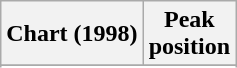<table class="wikitable sortable plainrowheaders" style="text-align:center">
<tr>
<th scope="col">Chart (1998)</th>
<th scope="col">Peak<br>position</th>
</tr>
<tr>
</tr>
<tr>
</tr>
</table>
